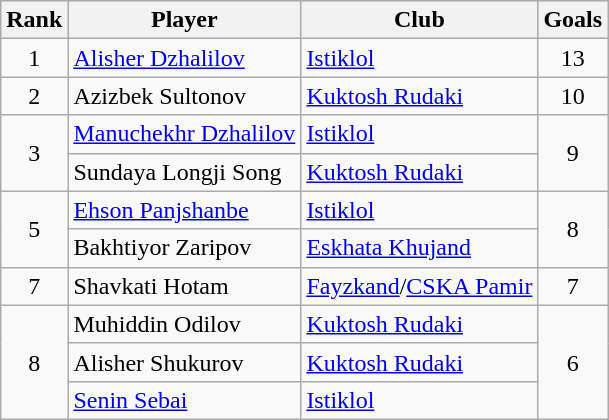<table class="wikitable" style="text-align:center">
<tr>
<th>Rank</th>
<th>Player</th>
<th>Club</th>
<th>Goals</th>
</tr>
<tr>
<td rowspan="1">1</td>
<td align="left"> <a href='#'>Alisher Dzhalilov</a></td>
<td align="left"><a href='#'>Istiklol</a></td>
<td rowspan="1">13</td>
</tr>
<tr>
<td rowspan="1">2</td>
<td align="left"> Azizbek Sultonov</td>
<td align="left"><a href='#'>Kuktosh Rudaki</a></td>
<td rowspan="1">10</td>
</tr>
<tr>
<td rowspan="2">3</td>
<td align="left"> <a href='#'>Manuchekhr Dzhalilov</a></td>
<td align="left"><a href='#'>Istiklol</a></td>
<td rowspan="2">9</td>
</tr>
<tr>
<td align="left"> Sundaya Longji Song</td>
<td align="left"><a href='#'>Kuktosh Rudaki</a></td>
</tr>
<tr>
<td rowspan="2">5</td>
<td align="left"> <a href='#'>Ehson Panjshanbe</a></td>
<td align="left"><a href='#'>Istiklol</a></td>
<td rowspan="2">8</td>
</tr>
<tr>
<td align="left"> Bakhtiyor Zaripov</td>
<td align="left"><a href='#'>Eskhata Khujand</a></td>
</tr>
<tr>
<td rowspan="1">7</td>
<td align="left"> Shavkati Hotam</td>
<td align="left"><a href='#'>Fayzkand</a>/<a href='#'>CSKA Pamir</a></td>
<td rowspan="1">7</td>
</tr>
<tr>
<td rowspan="3">8</td>
<td align="left"> Muhiddin Odilov</td>
<td align="left"><a href='#'>Kuktosh Rudaki</a></td>
<td rowspan="3">6</td>
</tr>
<tr>
<td align="left"> Alisher Shukurov</td>
<td align="left"><a href='#'>Kuktosh Rudaki</a></td>
</tr>
<tr>
<td align="left"> <a href='#'>Senin Sebai</a></td>
<td align="left"><a href='#'>Istiklol</a></td>
</tr>
</table>
